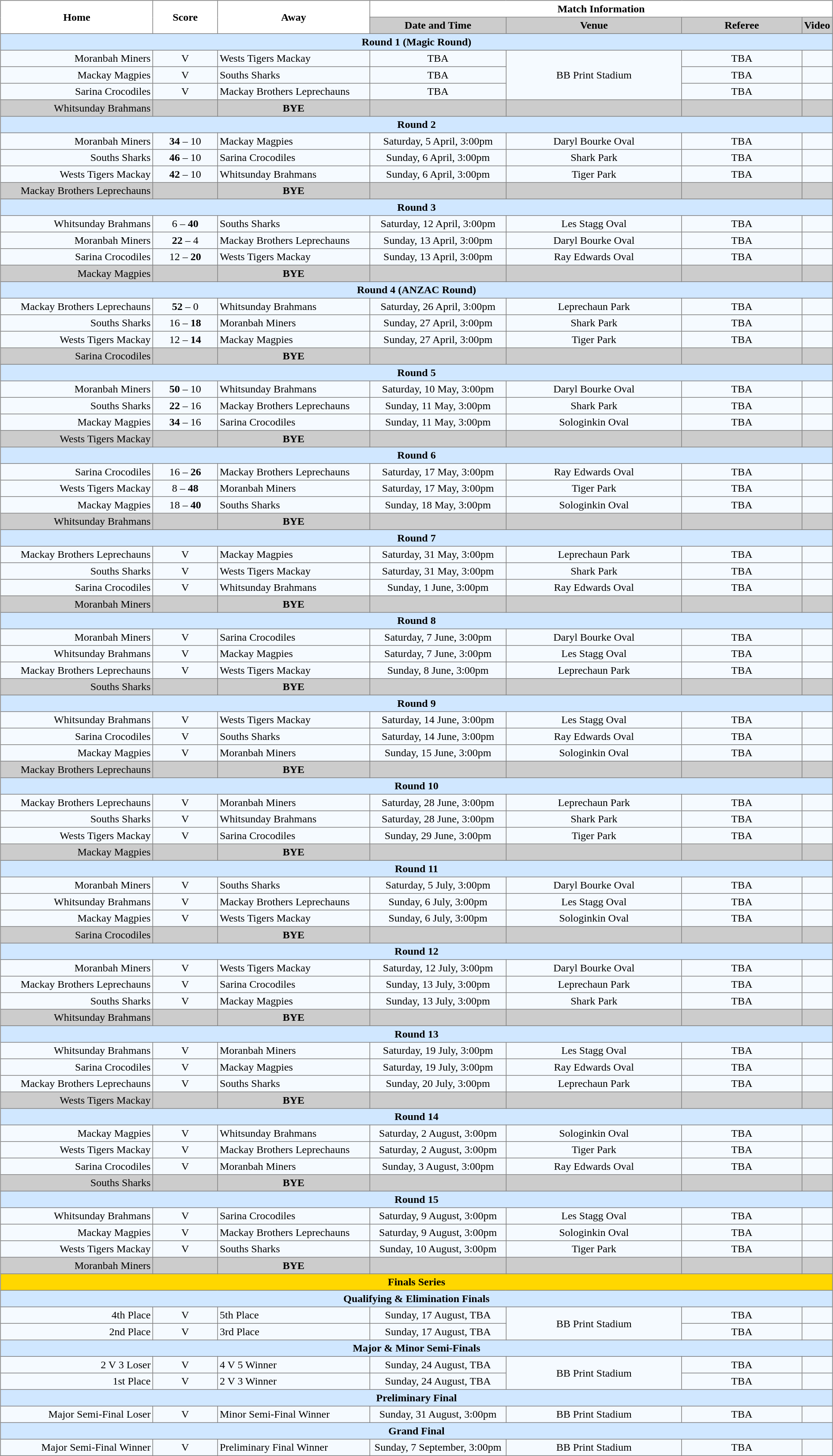<table class="mw-collapsible mw-collapsed" width="100%">
<tr>
<td valign="left" width="25%"><br><table border="1" cellpadding="3" cellspacing="0" width="100%" style="border-collapse:collapse;  text-align:center;">
<tr>
<th rowspan="2" width="19%">Home</th>
<th rowspan="2" width="8%">Score</th>
<th rowspan="2" width="19%">Away</th>
<th colspan="4">Match Information</th>
</tr>
<tr bgcolor="#CCCCCC">
<th width="17%">Date and Time</th>
<th width="22%">Venue</th>
<th width="50%">Referee</th>
<th>Video</th>
</tr>
<tr style="background:#d0e7ff;">
<td colspan="7"><strong>Round 1 (Magic Round)</strong></td>
</tr>
<tr style="text-align:center; background:#f5faff;">
<td align="right">Moranbah Miners </td>
<td>V</td>
<td align="left"> Wests Tigers Mackay</td>
<td>TBA</td>
<td rowspan="3">BB Print Stadium</td>
<td>TBA</td>
<td></td>
</tr>
<tr style="text-align:center; background:#f5faff;">
<td align="right">Mackay Magpies </td>
<td>V</td>
<td align="left"> Souths Sharks</td>
<td>TBA</td>
<td>TBA</td>
<td></td>
</tr>
<tr style="text-align:center; background:#f5faff;">
<td align="right">Sarina Crocodiles </td>
<td>V</td>
<td align="left"> Mackay Brothers Leprechauns</td>
<td>TBA</td>
<td>TBA</td>
<td></td>
</tr>
<tr style="text-align:center; background:#CCCCCC;">
<td align="right">Whitsunday Brahmans </td>
<td></td>
<td><strong>BYE</strong></td>
<td></td>
<td></td>
<td></td>
<td></td>
</tr>
<tr style="background:#d0e7ff;">
<td colspan="7"><strong>Round 2</strong></td>
</tr>
<tr style="text-align:center; background:#f5faff;">
<td align="right">Moranbah Miners </td>
<td><strong>34</strong> – 10</td>
<td align="left"> Mackay Magpies</td>
<td>Saturday, 5 April, 3:00pm</td>
<td>Daryl Bourke Oval</td>
<td>TBA</td>
<td></td>
</tr>
<tr style="text-align:center; background:#f5faff;">
<td align="right">Souths Sharks </td>
<td><strong>46</strong> – 10</td>
<td align="left"> Sarina Crocodiles</td>
<td>Sunday, 6 April, 3:00pm</td>
<td>Shark Park</td>
<td>TBA</td>
<td></td>
</tr>
<tr style="text-align:center; background:#f5faff;">
<td align="right">Wests Tigers Mackay </td>
<td><strong>42</strong> – 10</td>
<td align="left"> Whitsunday Brahmans</td>
<td>Sunday, 6 April, 3:00pm</td>
<td>Tiger Park</td>
<td>TBA</td>
<td></td>
</tr>
<tr style="text-align:center; background:#CCCCCC;">
<td align="right">Mackay Brothers Leprechauns </td>
<td></td>
<td><strong>BYE</strong></td>
<td></td>
<td></td>
<td></td>
<td></td>
</tr>
<tr style="background:#d0e7ff;">
<td colspan="7"><strong>Round 3</strong></td>
</tr>
<tr style="text-align:center; background:#f5faff;">
<td align="right">Whitsunday Brahmans </td>
<td>6 – <strong>40</strong></td>
<td align="left"> Souths Sharks</td>
<td>Saturday, 12 April, 3:00pm</td>
<td>Les Stagg Oval</td>
<td>TBA</td>
<td></td>
</tr>
<tr style="text-align:center; background:#f5faff;">
<td align="right">Moranbah Miners </td>
<td><strong>22</strong> – 4</td>
<td align="left"> Mackay Brothers Leprechauns</td>
<td>Sunday, 13 April, 3:00pm</td>
<td>Daryl Bourke Oval</td>
<td>TBA</td>
<td></td>
</tr>
<tr style="text-align:center; background:#f5faff;">
<td align="right">Sarina Crocodiles </td>
<td>12 – <strong>20</strong></td>
<td align="left"> Wests Tigers Mackay</td>
<td>Sunday, 13 April, 3:00pm</td>
<td>Ray Edwards Oval</td>
<td>TBA</td>
<td></td>
</tr>
<tr style="text-align:center; background:#CCCCCC;">
<td align="right">Mackay Magpies </td>
<td></td>
<td><strong>BYE</strong></td>
<td></td>
<td></td>
<td></td>
<td></td>
</tr>
<tr style="background:#d0e7ff;">
<td colspan="7"><strong>Round 4 (ANZAC Round)</strong></td>
</tr>
<tr style="text-align:center; background:#f5faff;">
<td align="right">Mackay Brothers Leprechauns </td>
<td><strong>52</strong> – 0</td>
<td align="left"> Whitsunday Brahmans</td>
<td>Saturday, 26 April, 3:00pm</td>
<td>Leprechaun Park</td>
<td>TBA</td>
<td></td>
</tr>
<tr style="text-align:center; background:#f5faff;">
<td align="right">Souths Sharks </td>
<td>16 – <strong>18</strong></td>
<td align="left"> Moranbah Miners</td>
<td>Sunday, 27 April, 3:00pm</td>
<td>Shark Park</td>
<td>TBA</td>
<td></td>
</tr>
<tr style="text-align:center; background:#f5faff;">
<td align="right">Wests Tigers Mackay </td>
<td>12 – <strong>14</strong></td>
<td align="left"> Mackay Magpies</td>
<td>Sunday, 27 April, 3:00pm</td>
<td>Tiger Park</td>
<td>TBA</td>
<td></td>
</tr>
<tr style="text-align:center; background:#CCCCCC;">
<td align="right">Sarina Crocodiles </td>
<td></td>
<td><strong>BYE</strong></td>
<td></td>
<td></td>
<td></td>
<td></td>
</tr>
<tr style="background:#d0e7ff;">
<td colspan="7"><strong>Round 5</strong></td>
</tr>
<tr style="text-align:center; background:#f5faff;">
<td align="right">Moranbah Miners </td>
<td><strong>50</strong> – 10</td>
<td align="left"> Whitsunday Brahmans</td>
<td>Saturday, 10 May, 3:00pm</td>
<td>Daryl Bourke Oval</td>
<td>TBA</td>
<td></td>
</tr>
<tr style="text-align:center; background:#f5faff;">
<td align="right">Souths Sharks </td>
<td><strong>22</strong> – 16</td>
<td align="left"> Mackay Brothers Leprechauns</td>
<td>Sunday, 11 May, 3:00pm</td>
<td>Shark Park</td>
<td>TBA</td>
<td></td>
</tr>
<tr style="text-align:center; background:#f5faff;">
<td align="right">Mackay Magpies </td>
<td><strong>34</strong> – 16</td>
<td align="left"> Sarina Crocodiles</td>
<td>Sunday, 11 May, 3:00pm</td>
<td>Sologinkin Oval</td>
<td>TBA</td>
<td></td>
</tr>
<tr style="text-align:center; background:#CCCCCC;">
<td align="right">Wests Tigers Mackay </td>
<td></td>
<td><strong>BYE</strong></td>
<td></td>
<td></td>
<td></td>
<td></td>
</tr>
<tr style="background:#d0e7ff;">
<td colspan="7"><strong>Round 6</strong></td>
</tr>
<tr style="text-align:center; background:#f5faff;">
<td align="right">Sarina Crocodiles </td>
<td>16 – <strong>26</strong></td>
<td align="left"> Mackay Brothers Leprechauns</td>
<td>Saturday, 17 May, 3:00pm</td>
<td>Ray Edwards Oval</td>
<td>TBA</td>
<td></td>
</tr>
<tr style="text-align:center; background:#f5faff;">
<td align="right">Wests Tigers Mackay </td>
<td>8 – <strong>48</strong></td>
<td align="left"> Moranbah Miners</td>
<td>Saturday, 17 May, 3:00pm</td>
<td>Tiger Park</td>
<td>TBA</td>
<td></td>
</tr>
<tr style="text-align:center; background:#f5faff;">
<td align="right">Mackay Magpies </td>
<td>18 – <strong>40</strong></td>
<td align="left"> Souths Sharks</td>
<td>Sunday, 18 May, 3:00pm</td>
<td>Sologinkin Oval</td>
<td>TBA</td>
<td></td>
</tr>
<tr style="text-align:center; background:#CCCCCC;">
<td align="right">Whitsunday Brahmans </td>
<td></td>
<td><strong>BYE</strong></td>
<td></td>
<td></td>
<td></td>
<td></td>
</tr>
<tr style="background:#d0e7ff;">
<td colspan="7"><strong>Round 7</strong></td>
</tr>
<tr style="text-align:center; background:#f5faff;">
<td align="right">Mackay Brothers Leprechauns </td>
<td>V</td>
<td align="left"> Mackay Magpies</td>
<td>Saturday, 31 May, 3:00pm</td>
<td>Leprechaun Park</td>
<td>TBA</td>
<td></td>
</tr>
<tr style="text-align:center; background:#f5faff;">
<td align="right">Souths Sharks </td>
<td>V</td>
<td align="left"> Wests Tigers Mackay</td>
<td>Saturday, 31 May, 3:00pm</td>
<td>Shark Park</td>
<td>TBA</td>
<td></td>
</tr>
<tr style="text-align:center; background:#f5faff;">
<td align="right">Sarina Crocodiles </td>
<td>V</td>
<td align="left"> Whitsunday Brahmans</td>
<td>Sunday, 1 June, 3:00pm</td>
<td>Ray Edwards Oval</td>
<td>TBA</td>
<td></td>
</tr>
<tr style="text-align:center; background:#CCCCCC;">
<td align="right">Moranbah Miners </td>
<td></td>
<td><strong>BYE</strong></td>
<td></td>
<td></td>
<td></td>
<td></td>
</tr>
<tr style="background:#d0e7ff;">
<td colspan="7"><strong>Round 8</strong></td>
</tr>
<tr style="text-align:center; background:#f5faff;">
<td align="right">Moranbah Miners </td>
<td>V</td>
<td align="left"> Sarina Crocodiles</td>
<td>Saturday, 7 June, 3:00pm</td>
<td>Daryl Bourke Oval</td>
<td>TBA</td>
<td></td>
</tr>
<tr style="text-align:center; background:#f5faff;">
<td align="right">Whitsunday Brahmans </td>
<td>V</td>
<td align="left"> Mackay Magpies</td>
<td>Saturday, 7 June, 3:00pm</td>
<td>Les Stagg Oval</td>
<td>TBA</td>
<td></td>
</tr>
<tr style="text-align:center; background:#f5faff;">
<td align="right">Mackay Brothers Leprechauns </td>
<td>V</td>
<td align="left"> Wests Tigers Mackay</td>
<td>Sunday, 8 June, 3:00pm</td>
<td>Leprechaun Park</td>
<td>TBA</td>
<td></td>
</tr>
<tr style="text-align:center; background:#CCCCCC;">
<td align="right">Souths Sharks </td>
<td></td>
<td><strong>BYE</strong></td>
<td></td>
<td></td>
<td></td>
<td></td>
</tr>
<tr style="background:#d0e7ff;">
<td colspan="7"><strong>Round 9</strong></td>
</tr>
<tr style="text-align:center; background:#f5faff;">
<td align="right">Whitsunday Brahmans </td>
<td>V</td>
<td align="left"> Wests Tigers Mackay</td>
<td>Saturday, 14 June, 3:00pm</td>
<td>Les Stagg Oval</td>
<td>TBA</td>
<td></td>
</tr>
<tr style="text-align:center; background:#f5faff;">
<td align="right">Sarina Crocodiles </td>
<td>V</td>
<td align="left"> Souths Sharks</td>
<td>Saturday, 14 June, 3:00pm</td>
<td>Ray Edwards Oval</td>
<td>TBA</td>
<td></td>
</tr>
<tr style="text-align:center; background:#f5faff;">
<td align="right">Mackay Magpies </td>
<td>V</td>
<td align="left"> Moranbah Miners</td>
<td>Sunday, 15 June, 3:00pm</td>
<td>Sologinkin Oval</td>
<td>TBA</td>
<td></td>
</tr>
<tr style="text-align:center; background:#CCCCCC;">
<td align="right">Mackay Brothers Leprechauns </td>
<td></td>
<td><strong>BYE</strong></td>
<td></td>
<td></td>
<td></td>
<td></td>
</tr>
<tr style="background:#d0e7ff;">
<td colspan="7"><strong>Round 10</strong></td>
</tr>
<tr style="text-align:center; background:#f5faff;">
<td align="right">Mackay Brothers Leprechauns </td>
<td>V</td>
<td align="left"> Moranbah Miners</td>
<td>Saturday, 28 June, 3:00pm</td>
<td>Leprechaun Park</td>
<td>TBA</td>
<td></td>
</tr>
<tr style="text-align:center; background:#f5faff;">
<td align="right">Souths Sharks </td>
<td>V</td>
<td align="left"> Whitsunday Brahmans</td>
<td>Saturday, 28 June, 3:00pm</td>
<td>Shark Park</td>
<td>TBA</td>
<td></td>
</tr>
<tr style="text-align:center; background:#f5faff;">
<td align="right">Wests Tigers Mackay </td>
<td>V</td>
<td align="left"> Sarina Crocodiles</td>
<td>Sunday, 29 June, 3:00pm</td>
<td>Tiger Park</td>
<td>TBA</td>
<td></td>
</tr>
<tr style="text-align:center; background:#CCCCCC;">
<td align="right">Mackay Magpies </td>
<td></td>
<td><strong>BYE</strong></td>
<td></td>
<td></td>
<td></td>
<td></td>
</tr>
<tr style="background:#d0e7ff;">
<td colspan="7"><strong>Round 11</strong></td>
</tr>
<tr style="text-align:center; background:#f5faff;">
<td align="right">Moranbah Miners </td>
<td>V</td>
<td align="left"> Souths Sharks</td>
<td>Saturday, 5 July, 3:00pm</td>
<td>Daryl Bourke Oval</td>
<td>TBA</td>
<td></td>
</tr>
<tr style="text-align:center; background:#f5faff;">
<td align="right">Whitsunday Brahmans </td>
<td>V</td>
<td align="left"> Mackay Brothers Leprechauns</td>
<td>Sunday, 6 July, 3:00pm</td>
<td>Les Stagg Oval</td>
<td>TBA</td>
<td></td>
</tr>
<tr style="text-align:center; background:#f5faff;">
<td align="right">Mackay Magpies </td>
<td>V</td>
<td align="left"> Wests Tigers Mackay</td>
<td>Sunday, 6 July, 3:00pm</td>
<td>Sologinkin Oval</td>
<td>TBA</td>
<td></td>
</tr>
<tr style="text-align:center; background:#CCCCCC;">
<td align="right">Sarina Crocodiles </td>
<td></td>
<td><strong>BYE</strong></td>
<td></td>
<td></td>
<td></td>
<td></td>
</tr>
<tr style="background:#d0e7ff;">
<td colspan="7"><strong>Round 12</strong></td>
</tr>
<tr style="text-align:center; background:#f5faff;">
<td align="right">Moranbah Miners </td>
<td>V</td>
<td align="left"> Wests Tigers Mackay</td>
<td>Saturday, 12 July, 3:00pm</td>
<td>Daryl Bourke Oval</td>
<td>TBA</td>
<td></td>
</tr>
<tr style="text-align:center; background:#f5faff;">
<td align="right">Mackay Brothers Leprechauns </td>
<td>V</td>
<td align="left"> Sarina Crocodiles</td>
<td>Sunday, 13 July, 3:00pm</td>
<td>Leprechaun Park</td>
<td>TBA</td>
<td></td>
</tr>
<tr style="text-align:center; background:#f5faff;">
<td align="right">Souths Sharks </td>
<td>V</td>
<td align="left"> Mackay Magpies</td>
<td>Sunday, 13 July, 3:00pm</td>
<td>Shark Park</td>
<td>TBA</td>
<td></td>
</tr>
<tr style="text-align:center; background:#CCCCCC;">
<td align="right">Whitsunday Brahmans </td>
<td></td>
<td><strong>BYE</strong></td>
<td></td>
<td></td>
<td></td>
<td></td>
</tr>
<tr style="background:#d0e7ff;">
<td colspan="7"><strong>Round 13</strong></td>
</tr>
<tr style="text-align:center; background:#f5faff;">
<td align="right">Whitsunday Brahmans </td>
<td>V</td>
<td align="left"> Moranbah Miners</td>
<td>Saturday, 19 July, 3:00pm</td>
<td>Les Stagg Oval</td>
<td>TBA</td>
<td></td>
</tr>
<tr style="text-align:center; background:#f5faff;">
<td align="right">Sarina Crocodiles </td>
<td>V</td>
<td align="left"> Mackay Magpies</td>
<td>Saturday, 19 July, 3:00pm</td>
<td>Ray Edwards Oval</td>
<td>TBA</td>
<td></td>
</tr>
<tr style="text-align:center; background:#f5faff;">
<td align="right">Mackay Brothers Leprechauns </td>
<td>V</td>
<td align="left"> Souths Sharks</td>
<td>Sunday, 20 July, 3:00pm</td>
<td>Leprechaun Park</td>
<td>TBA</td>
<td></td>
</tr>
<tr style="text-align:center; background:#CCCCCC;">
<td align="right">Wests Tigers Mackay </td>
<td></td>
<td><strong>BYE</strong></td>
<td></td>
<td></td>
<td></td>
<td></td>
</tr>
<tr style="background:#d0e7ff;">
<td colspan="7"><strong>Round 14</strong></td>
</tr>
<tr style="text-align:center; background:#f5faff;">
<td align="right">Mackay Magpies </td>
<td>V</td>
<td align="left"> Whitsunday Brahmans</td>
<td>Saturday, 2 August, 3:00pm</td>
<td>Sologinkin Oval</td>
<td>TBA</td>
<td></td>
</tr>
<tr style="text-align:center; background:#f5faff;">
<td align="right">Wests Tigers Mackay </td>
<td>V</td>
<td align="left"> Mackay Brothers Leprechauns</td>
<td>Saturday, 2 August, 3:00pm</td>
<td>Tiger Park</td>
<td>TBA</td>
<td></td>
</tr>
<tr style="text-align:center; background:#f5faff;">
<td align="right">Sarina Crocodiles </td>
<td>V</td>
<td align="left"> Moranbah Miners</td>
<td>Sunday, 3 August, 3:00pm</td>
<td>Ray Edwards Oval</td>
<td>TBA</td>
<td></td>
</tr>
<tr style="text-align:center; background:#CCCCCC;">
<td align="right">Souths Sharks </td>
<td></td>
<td><strong>BYE</strong></td>
<td></td>
<td></td>
<td></td>
<td></td>
</tr>
<tr style="background:#d0e7ff;">
<td colspan="7"><strong>Round 15</strong></td>
</tr>
<tr style="text-align:center; background:#f5faff;">
<td align="right">Whitsunday Brahmans </td>
<td>V</td>
<td align="left"> Sarina Crocodiles</td>
<td>Saturday, 9 August, 3:00pm</td>
<td>Les Stagg Oval</td>
<td>TBA</td>
<td></td>
</tr>
<tr style="text-align:center; background:#f5faff;">
<td align="right">Mackay Magpies </td>
<td>V</td>
<td align="left"> Mackay Brothers Leprechauns</td>
<td>Saturday, 9 August, 3:00pm</td>
<td>Sologinkin Oval</td>
<td>TBA</td>
<td></td>
</tr>
<tr style="text-align:center; background:#f5faff;">
<td align="right">Wests Tigers Mackay </td>
<td>V</td>
<td align="left"> Souths Sharks</td>
<td>Sunday, 10 August, 3:00pm</td>
<td>Tiger Park</td>
<td>TBA</td>
<td></td>
</tr>
<tr style="text-align:center; background:#CCCCCC;">
<td align="right">Moranbah Miners </td>
<td></td>
<td><strong>BYE</strong></td>
<td></td>
<td></td>
<td></td>
<td></td>
</tr>
<tr style="background:#ffd700;">
<td colspan="7"><strong>Finals Series</strong></td>
</tr>
<tr style="background:#d0e7ff;">
<td colspan="7"><strong>Qualifying & Elimination Finals</strong></td>
</tr>
<tr style="text-align:center; background:#f5faff;">
<td align="right">4th Place</td>
<td>V</td>
<td align="left">5th Place</td>
<td>Sunday, 17 August, TBA</td>
<td rowspan="2">BB Print Stadium</td>
<td>TBA</td>
<td></td>
</tr>
<tr style="text-align:center; background:#f5faff;">
<td align="right">2nd Place</td>
<td>V</td>
<td align="left">3rd Place</td>
<td>Sunday, 17 August, TBA</td>
<td>TBA</td>
<td></td>
</tr>
<tr style="background:#d0e7ff;">
<td colspan="7"><strong>Major & Minor Semi-Finals</strong></td>
</tr>
<tr style="text-align:center; background:#f5faff;">
<td align="right">2 V 3 Loser</td>
<td>V</td>
<td align="left">4 V 5 Winner</td>
<td>Sunday, 24 August, TBA</td>
<td rowspan="2">BB Print Stadium</td>
<td>TBA</td>
<td></td>
</tr>
<tr style="text-align:center; background:#f5faff;">
<td align="right">1st Place</td>
<td>V</td>
<td align="left">2 V 3 Winner</td>
<td>Sunday, 24 August, TBA</td>
<td>TBA</td>
<td></td>
</tr>
<tr style="background:#d0e7ff;">
<td colspan="7"><strong>Preliminary Final</strong></td>
</tr>
<tr style="text-align:center; background:#f5faff;">
<td align="right">Major Semi-Final Loser</td>
<td>V</td>
<td align="left">Minor Semi-Final Winner</td>
<td>Sunday, 31 August, 3:00pm</td>
<td>BB Print Stadium</td>
<td>TBA</td>
<td></td>
</tr>
<tr style="background:#d0e7ff;">
<td colspan="7"><strong>Grand Final</strong></td>
</tr>
<tr style="text-align:center; background:#f5faff;">
<td align="right">Major Semi-Final Winner</td>
<td>V</td>
<td align="left">Preliminary Final Winner</td>
<td>Sunday, 7 September, 3:00pm</td>
<td>BB Print Stadium</td>
<td>TBA</td>
<td></td>
</tr>
</table>
</td>
</tr>
<tr>
</tr>
</table>
